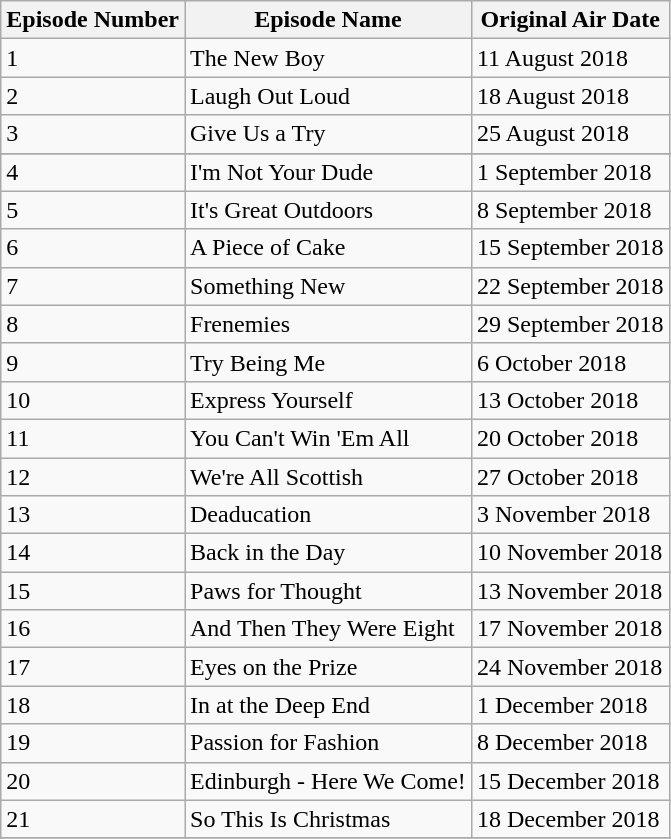<table class="wikitable">
<tr>
<th>Episode Number</th>
<th>Episode Name</th>
<th>Original Air Date</th>
</tr>
<tr>
<td>1</td>
<td>The New Boy</td>
<td>11 August 2018</td>
</tr>
<tr>
<td>2</td>
<td>Laugh Out Loud</td>
<td>18 August 2018</td>
</tr>
<tr>
<td>3</td>
<td>Give Us a Try</td>
<td>25 August 2018</td>
</tr>
<tr>
</tr>
<tr>
<td>4</td>
<td>I'm Not Your Dude</td>
<td>1 September 2018</td>
</tr>
<tr>
<td>5</td>
<td>It's Great Outdoors</td>
<td>8 September 2018</td>
</tr>
<tr>
<td>6</td>
<td>A Piece of Cake</td>
<td>15 September 2018</td>
</tr>
<tr>
<td>7</td>
<td>Something New</td>
<td>22 September 2018</td>
</tr>
<tr>
<td>8</td>
<td>Frenemies</td>
<td>29 September 2018</td>
</tr>
<tr>
<td>9</td>
<td>Try Being Me</td>
<td>6 October 2018</td>
</tr>
<tr>
<td>10</td>
<td>Express Yourself</td>
<td>13 October 2018</td>
</tr>
<tr>
<td>11</td>
<td>You Can't Win 'Em All</td>
<td>20 October 2018</td>
</tr>
<tr>
<td>12</td>
<td>We're All Scottish</td>
<td>27 October 2018</td>
</tr>
<tr>
<td>13</td>
<td>Deaducation</td>
<td>3 November 2018</td>
</tr>
<tr>
<td>14</td>
<td>Back in the Day</td>
<td>10 November 2018</td>
</tr>
<tr>
<td>15</td>
<td>Paws for Thought</td>
<td>13 November 2018</td>
</tr>
<tr>
<td>16</td>
<td>And Then They Were Eight</td>
<td>17 November 2018</td>
</tr>
<tr>
<td>17</td>
<td>Eyes on the Prize</td>
<td>24 November 2018</td>
</tr>
<tr>
<td>18</td>
<td>In at the Deep End</td>
<td>1 December 2018</td>
</tr>
<tr>
<td>19</td>
<td>Passion for Fashion</td>
<td>8 December 2018</td>
</tr>
<tr>
<td>20</td>
<td>Edinburgh - Here We Come!</td>
<td>15 December 2018</td>
</tr>
<tr>
<td>21</td>
<td>So This Is Christmas</td>
<td>18 December 2018</td>
</tr>
<tr>
</tr>
</table>
